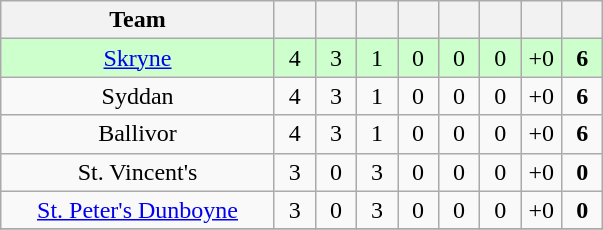<table class="wikitable" style="text-align:center">
<tr>
<th style="width:175px;">Team</th>
<th width="20"></th>
<th width="20"></th>
<th width="20"></th>
<th width="20"></th>
<th width="20"></th>
<th width="20"></th>
<th width="20"></th>
<th width="20"></th>
</tr>
<tr style="background:#cfc;">
<td><a href='#'>Skryne</a></td>
<td>4</td>
<td>3</td>
<td>1</td>
<td>0</td>
<td>0</td>
<td>0</td>
<td>+0</td>
<td><strong>6</strong></td>
</tr>
<tr>
<td>Syddan</td>
<td>4</td>
<td>3</td>
<td>1</td>
<td>0</td>
<td>0</td>
<td>0</td>
<td>+0</td>
<td><strong>6</strong></td>
</tr>
<tr>
<td>Ballivor</td>
<td>4</td>
<td>3</td>
<td>1</td>
<td>0</td>
<td>0</td>
<td>0</td>
<td>+0</td>
<td><strong>6</strong></td>
</tr>
<tr>
<td>St. Vincent's</td>
<td>3</td>
<td>0</td>
<td>3</td>
<td>0</td>
<td>0</td>
<td>0</td>
<td>+0</td>
<td><strong>0</strong></td>
</tr>
<tr>
<td><a href='#'>St. Peter's Dunboyne</a></td>
<td>3</td>
<td>0</td>
<td>3</td>
<td>0</td>
<td>0</td>
<td>0</td>
<td>+0</td>
<td><strong>0</strong></td>
</tr>
<tr>
</tr>
</table>
